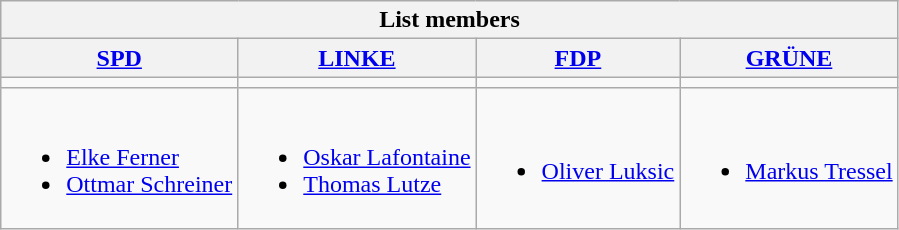<table class=wikitable>
<tr>
<th colspan=4>List members</th>
</tr>
<tr>
<th><a href='#'>SPD</a></th>
<th><a href='#'>LINKE</a></th>
<th><a href='#'>FDP</a></th>
<th><a href='#'>GRÜNE</a></th>
</tr>
<tr>
<td bgcolor=></td>
<td bgcolor=></td>
<td bgcolor=></td>
<td bgcolor=></td>
</tr>
<tr>
<td><br><ul><li><a href='#'>Elke Ferner</a></li><li><a href='#'>Ottmar Schreiner</a></li></ul></td>
<td><br><ul><li><a href='#'>Oskar Lafontaine</a></li><li><a href='#'>Thomas Lutze</a></li></ul></td>
<td><br><ul><li><a href='#'>Oliver Luksic</a></li></ul></td>
<td><br><ul><li><a href='#'>Markus Tressel</a></li></ul></td>
</tr>
</table>
